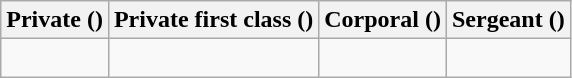<table class="wikitable">
<tr>
<th>Private ()</th>
<th>Private first class ()</th>
<th>Corporal ()</th>
<th>Sergeant ()</th>
</tr>
<tr>
<td> <br></td>
<td><br></td>
<td><br></td>
<td><br></td>
</tr>
</table>
